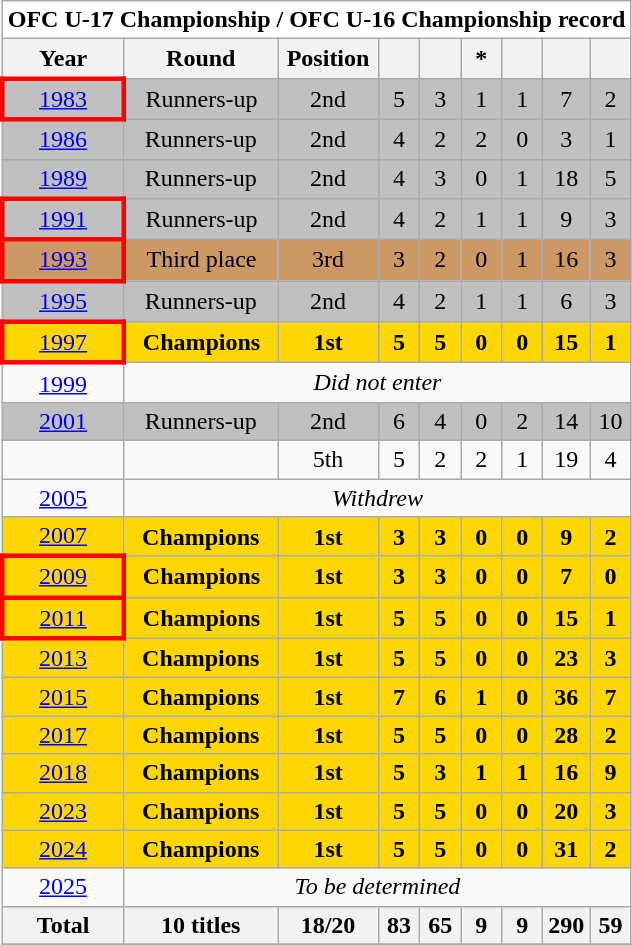<table class="wikitable" style="text-align: center;">
<tr>
<th style="color:black;background:white" colspan=10>OFC U-17 Championship / OFC U-16 Championship record</th>
</tr>
<tr>
<th>Year</th>
<th width=95>Round</th>
<th width=60>Position</th>
<th width=20></th>
<th width=20></th>
<th width=20>*</th>
<th width=20></th>
<th width=20></th>
<th width=20></th>
</tr>
<tr bgcolor=Silver>
<td style="border: 3px solid red"> <a href='#'>1983</a></td>
<td>Runners-up</td>
<td>2nd</td>
<td>5</td>
<td>3</td>
<td>1</td>
<td>1</td>
<td>7</td>
<td>2</td>
</tr>
<tr bgcolor=Silver>
<td> <a href='#'>1986</a></td>
<td>Runners-up</td>
<td>2nd</td>
<td>4</td>
<td>2</td>
<td>2</td>
<td>0</td>
<td>3</td>
<td>1</td>
</tr>
<tr bgcolor=Silver>
<td> <a href='#'>1989</a></td>
<td>Runners-up</td>
<td>2nd</td>
<td>4</td>
<td>3</td>
<td>0</td>
<td>1</td>
<td>18</td>
<td>5</td>
</tr>
<tr bgcolor=Silver>
<td style="border: 3px solid red"> <a href='#'>1991</a></td>
<td>Runners-up</td>
<td>2nd</td>
<td>4</td>
<td>2</td>
<td>1</td>
<td>1</td>
<td>9</td>
<td>3</td>
</tr>
<tr bgcolor=cc9966>
<td style="border: 3px solid red"> <a href='#'>1993</a></td>
<td>Third place</td>
<td>3rd</td>
<td>3</td>
<td>2</td>
<td>0</td>
<td>1</td>
<td>16</td>
<td>3</td>
</tr>
<tr bgcolor=Silver>
<td> <a href='#'>1995</a></td>
<td>Runners-up</td>
<td>2nd</td>
<td>4</td>
<td>2</td>
<td>1</td>
<td>1</td>
<td>6</td>
<td>3</td>
</tr>
<tr bgcolor=gold>
<td style="border: 3px solid red"> <a href='#'>1997</a></td>
<td><strong>Champions</strong></td>
<td><strong>1st</strong></td>
<td><strong>5</strong></td>
<td><strong>5</strong></td>
<td><strong>0</strong></td>
<td><strong>0</strong></td>
<td><strong>15</strong></td>
<td><strong>1</strong></td>
</tr>
<tr bgcolor=>
<td> <a href='#'>1999</a></td>
<td colspan=8><em>Did not enter</em></td>
</tr>
<tr bgcolor=Silver>
<td>  <a href='#'>2001</a></td>
<td>Runners-up</td>
<td>2nd</td>
<td>6</td>
<td>4</td>
<td>0</td>
<td>2</td>
<td>14</td>
<td>10</td>
</tr>
<tr>
<td></td>
<td></td>
<td>5th</td>
<td>5</td>
<td>2</td>
<td>2</td>
<td>1</td>
<td>19</td>
<td>4</td>
</tr>
<tr bgcolor=>
<td> <a href='#'>2005</a></td>
<td colspan=8><em>Withdrew</em></td>
</tr>
<tr bgcolor=gold>
<td> <a href='#'>2007</a></td>
<td><strong>Champions</strong></td>
<td><strong>1st</strong></td>
<td><strong>3</strong></td>
<td><strong>3</strong></td>
<td><strong>0</strong></td>
<td><strong>0</strong></td>
<td><strong>9</strong></td>
<td><strong>2</strong></td>
</tr>
<tr bgcolor=gold>
<td style="border: 3px solid red"> <a href='#'>2009</a></td>
<td><strong>Champions</strong></td>
<td><strong>1st</strong></td>
<td><strong>3</strong></td>
<td><strong>3</strong></td>
<td><strong>0</strong></td>
<td><strong>0</strong></td>
<td><strong>7</strong></td>
<td><strong>0</strong></td>
</tr>
<tr bgcolor=gold>
<td style="border: 3px solid red"> <a href='#'>2011</a></td>
<td><strong>Champions</strong></td>
<td><strong>1st</strong></td>
<td><strong>5</strong></td>
<td><strong>5</strong></td>
<td><strong>0</strong></td>
<td><strong>0</strong></td>
<td><strong>15</strong></td>
<td><strong>1</strong></td>
</tr>
<tr bgcolor=gold>
<td> <a href='#'>2013</a></td>
<td><strong>Champions</strong></td>
<td><strong>1st</strong></td>
<td><strong>5</strong></td>
<td><strong>5</strong></td>
<td><strong>0</strong></td>
<td><strong>0</strong></td>
<td><strong>23</strong></td>
<td><strong>3</strong></td>
</tr>
<tr bgcolor=gold>
<td>  <a href='#'>2015</a></td>
<td><strong>Champions</strong></td>
<td><strong>1st</strong></td>
<td><strong>7</strong></td>
<td><strong>6</strong></td>
<td><strong>1</strong></td>
<td><strong>0</strong></td>
<td><strong>36</strong></td>
<td><strong>7</strong></td>
</tr>
<tr bgcolor=gold>
<td> <a href='#'>2017</a></td>
<td><strong>Champions</strong></td>
<td><strong>1st</strong></td>
<td><strong>5</strong></td>
<td><strong>5</strong></td>
<td><strong>0</strong></td>
<td><strong>0</strong></td>
<td><strong>28</strong></td>
<td><strong>2</strong></td>
</tr>
<tr bgcolor=gold>
<td> <a href='#'>2018</a></td>
<td><strong>Champions</strong></td>
<td><strong>1st</strong></td>
<td><strong>5</strong></td>
<td><strong>3</strong></td>
<td><strong>1</strong></td>
<td><strong>1</strong></td>
<td><strong>16</strong></td>
<td><strong>9</strong></td>
</tr>
<tr bgcolor=gold>
<td> <a href='#'>2023</a></td>
<td><strong>Champions</strong></td>
<td><strong>1st</strong></td>
<td><strong>5</strong></td>
<td><strong>5</strong></td>
<td><strong>0</strong></td>
<td><strong>0</strong></td>
<td><strong>20</strong></td>
<td><strong>3</strong></td>
</tr>
<tr bgcolor=gold>
<td> <a href='#'>2024</a></td>
<td><strong>Champions</strong></td>
<td><strong>1st</strong></td>
<td><strong>5</strong></td>
<td><strong>5</strong></td>
<td><strong>0</strong></td>
<td><strong>0</strong></td>
<td><strong>31</strong></td>
<td><strong>2</strong></td>
</tr>
<tr>
<td> <a href='#'>2025</a></td>
<td colspan=8><em>To be determined</em></td>
</tr>
<tr>
<th>Total</th>
<th>10 titles</th>
<th>18/20</th>
<th>83</th>
<th>65</th>
<th>9</th>
<th>9</th>
<th>290</th>
<th>59</th>
</tr>
<tr>
</tr>
</table>
